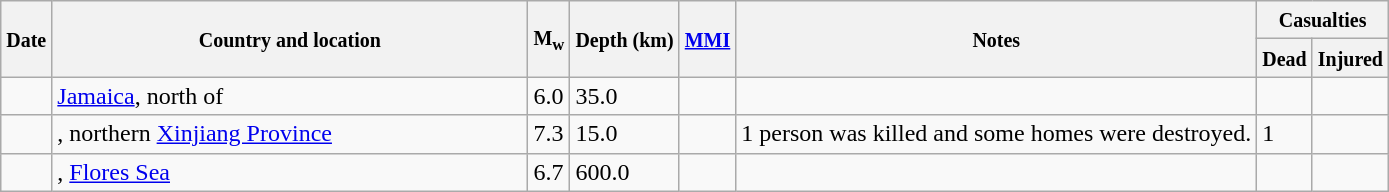<table class="wikitable sortable sort-under" style="border:1px black; margin-left:1em;">
<tr>
<th rowspan="2"><small>Date</small></th>
<th rowspan="2" style="width: 310px"><small>Country and location</small></th>
<th rowspan="2"><small>M<sub>w</sub></small></th>
<th rowspan="2"><small>Depth (km)</small></th>
<th rowspan="2"><small><a href='#'>MMI</a></small></th>
<th rowspan="2" class="unsortable"><small>Notes</small></th>
<th colspan="2"><small>Casualties</small></th>
</tr>
<tr>
<th><small>Dead</small></th>
<th><small>Injured</small></th>
</tr>
<tr>
<td></td>
<td> <a href='#'>Jamaica</a>, north of</td>
<td>6.0</td>
<td>35.0</td>
<td></td>
<td></td>
<td></td>
<td></td>
</tr>
<tr>
<td></td>
<td>, northern <a href='#'>Xinjiang Province</a></td>
<td>7.3</td>
<td>15.0</td>
<td></td>
<td>1 person was killed and some homes were destroyed.</td>
<td>1</td>
<td></td>
</tr>
<tr>
<td></td>
<td>, <a href='#'>Flores Sea</a></td>
<td>6.7</td>
<td>600.0</td>
<td></td>
<td></td>
<td></td>
<td></td>
</tr>
</table>
